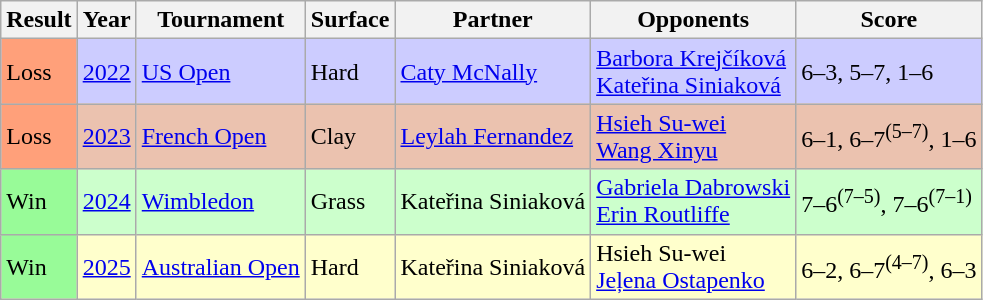<table class="sortable wikitable">
<tr>
<th>Result</th>
<th>Year</th>
<th>Tournament</th>
<th>Surface</th>
<th>Partner</th>
<th>Opponents</th>
<th class="unsortable">Score</th>
</tr>
<tr style="background:#ccf;">
<td style="background:#ffa07a;">Loss</td>
<td><a href='#'>2022</a></td>
<td><a href='#'>US Open</a></td>
<td>Hard</td>
<td> <a href='#'>Caty McNally</a></td>
<td> <a href='#'>Barbora Krejčíková</a> <br>  <a href='#'>Kateřina Siniaková</a></td>
<td>6–3, 5–7, 1–6</td>
</tr>
<tr style="background:#ebc2af;">
<td style="background:#ffa07a;">Loss</td>
<td><a href='#'>2023</a></td>
<td><a href='#'>French Open</a></td>
<td>Clay</td>
<td> <a href='#'>Leylah Fernandez</a></td>
<td> <a href='#'>Hsieh Su-wei</a> <br>  <a href='#'>Wang Xinyu</a></td>
<td>6–1, 6–7<sup>(5–7)</sup>, 1–6</td>
</tr>
<tr style="background:#cfc;">
<td style="background:#98fb98;">Win</td>
<td><a href='#'>2024</a></td>
<td><a href='#'>Wimbledon</a></td>
<td>Grass</td>
<td> Kateřina Siniaková</td>
<td> <a href='#'>Gabriela Dabrowski</a> <br>  <a href='#'>Erin Routliffe</a></td>
<td>7–6<sup>(7–5)</sup>, 7–6<sup>(7–1)</sup></td>
</tr>
<tr style="background:#ffc;">
<td style="background:#98fb98;">Win</td>
<td><a href='#'>2025</a></td>
<td><a href='#'>Australian Open</a></td>
<td>Hard</td>
<td> Kateřina Siniaková</td>
<td> Hsieh Su-wei <br>  <a href='#'>Jeļena Ostapenko</a></td>
<td>6–2, 6–7<sup>(4–7)</sup>, 6–3</td>
</tr>
</table>
